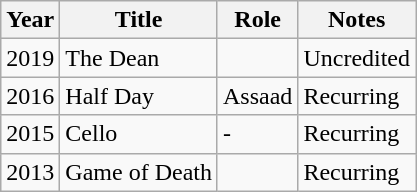<table class="wikitable">
<tr>
<th>Year</th>
<th>Title</th>
<th>Role</th>
<th>Notes</th>
</tr>
<tr>
<td>2019</td>
<td>The Dean</td>
<td></td>
<td>Uncredited</td>
</tr>
<tr>
<td>2016</td>
<td>Half Day</td>
<td>Assaad</td>
<td>Recurring</td>
</tr>
<tr>
<td>2015</td>
<td>Cello</td>
<td>-</td>
<td>Recurring</td>
</tr>
<tr>
<td>2013</td>
<td>Game of Death</td>
<td></td>
<td>Recurring</td>
</tr>
</table>
